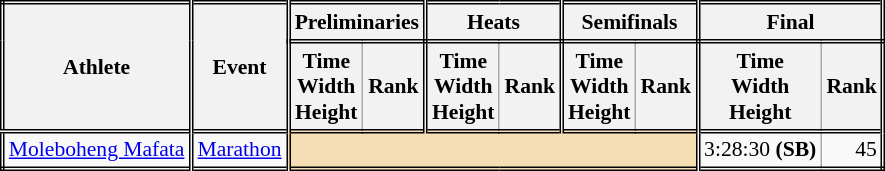<table class=wikitable style="font-size:90%; border: double;">
<tr>
<th rowspan="2" style="border-right:double">Athlete</th>
<th rowspan="2" style="border-right:double">Event</th>
<th colspan="2" style="border-right:double; border-bottom:double;">Preliminaries</th>
<th colspan="2" style="border-right:double; border-bottom:double;">Heats</th>
<th colspan="2" style="border-right:double; border-bottom:double;">Semifinals</th>
<th colspan="2" style="border-right:double; border-bottom:double;">Final</th>
</tr>
<tr>
<th>Time<br>Width<br>Height</th>
<th style="border-right:double">Rank</th>
<th>Time<br>Width<br>Height</th>
<th style="border-right:double">Rank</th>
<th>Time<br>Width<br>Height</th>
<th style="border-right:double">Rank</th>
<th>Time<br>Width<br>Height</th>
<th style="border-right:double">Rank</th>
</tr>
<tr style="border-top: double;">
<td style="border-right:double"><a href='#'>Moleboheng Mafata</a></td>
<td style="border-right:double"><a href='#'>Marathon</a></td>
<td style="border-right:double" colspan= 6 bgcolor="wheat"></td>
<td>3:28:30 <strong>(SB)</strong></td>
<td align=right>45</td>
</tr>
</table>
